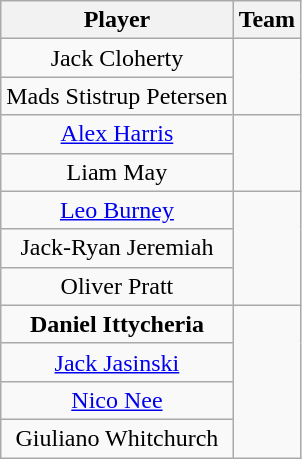<table class="wikitable" style="text-align:center">
<tr>
<th>Player</th>
<th>Team</th>
</tr>
<tr>
<td>Jack Cloherty</td>
<td rowspan=2></td>
</tr>
<tr>
<td>Mads Stistrup Petersen</td>
</tr>
<tr>
<td><a href='#'>Alex Harris</a></td>
<td rowspan=2></td>
</tr>
<tr>
<td>Liam May</td>
</tr>
<tr>
<td><a href='#'>Leo Burney</a></td>
<td rowspan=3></td>
</tr>
<tr>
<td>Jack-Ryan Jeremiah</td>
</tr>
<tr>
<td>Oliver Pratt</td>
</tr>
<tr>
<td><strong>Daniel Ittycheria</strong></td>
<td rowspan=4></td>
</tr>
<tr>
<td><a href='#'>Jack Jasinski</a></td>
</tr>
<tr>
<td><a href='#'>Nico Nee</a></td>
</tr>
<tr>
<td>Giuliano Whitchurch</td>
</tr>
</table>
